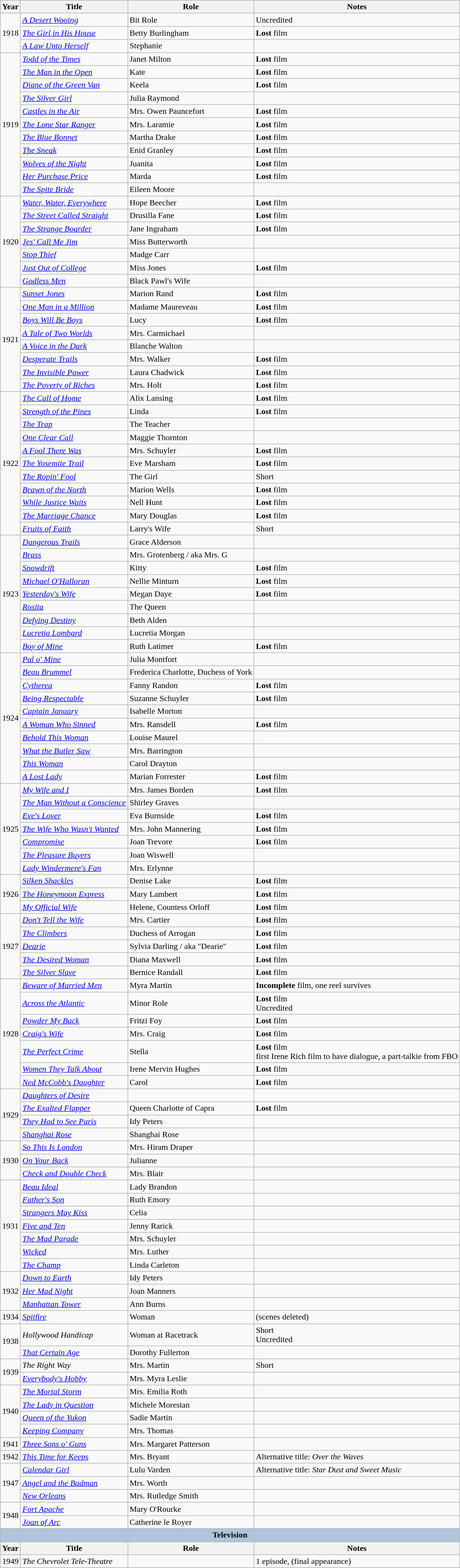<table class="wikitable unsortable">
<tr>
<th>Year</th>
<th>Title</th>
<th>Role</th>
<th class="unsortable">Notes</th>
</tr>
<tr>
<td rowspan=3>1918</td>
<td><em><a href='#'>A Desert Wooing</a></em></td>
<td>Bit Role</td>
<td>Uncredited</td>
</tr>
<tr>
<td><em><a href='#'>The Girl in His House</a></em></td>
<td>Betty Burlingham</td>
<td><strong>Lost</strong> film</td>
</tr>
<tr>
<td><em><a href='#'>A Law Unto Herself</a></em></td>
<td>Stephanie</td>
<td></td>
</tr>
<tr>
<td rowspan=11>1919</td>
<td><em><a href='#'>Todd of the Times</a></em></td>
<td>Janet Milton</td>
<td><strong>Lost</strong> film</td>
</tr>
<tr>
<td><em><a href='#'>The Man in the Open</a></em></td>
<td>Kate</td>
<td><strong>Lost</strong> film</td>
</tr>
<tr>
<td><em><a href='#'>Diane of the Green Van</a></em></td>
<td>Keela</td>
<td><strong>Lost</strong> film</td>
</tr>
<tr>
<td><em><a href='#'>The Silver Girl</a></em></td>
<td>Julia Raymond</td>
<td></td>
</tr>
<tr>
<td><em><a href='#'>Castles in the Air</a></em></td>
<td>Mrs. Owen Pauncefort</td>
<td><strong>Lost</strong> film</td>
</tr>
<tr>
<td><em><a href='#'>The Lone Star Ranger</a></em></td>
<td>Mrs. Laramie</td>
<td><strong>Lost</strong> film</td>
</tr>
<tr>
<td><em><a href='#'>The Blue Bonnet</a></em></td>
<td>Martha Drake</td>
<td><strong>Lost</strong> film</td>
</tr>
<tr>
<td><em><a href='#'>The Sneak</a></em></td>
<td>Enid Granley</td>
<td><strong>Lost</strong> film</td>
</tr>
<tr>
<td><em><a href='#'>Wolves of the Night</a></em></td>
<td>Juanita</td>
<td><strong>Lost</strong> film</td>
</tr>
<tr>
<td><em><a href='#'>Her Purchase Price</a></em></td>
<td>Marda</td>
<td><strong>Lost</strong> film</td>
</tr>
<tr>
<td><em><a href='#'>The Spite Bride</a></em></td>
<td>Eileen Moore</td>
<td></td>
</tr>
<tr>
<td rowspan=7>1920</td>
<td><em><a href='#'>Water, Water, Everywhere</a></em></td>
<td>Hope Beecher</td>
<td><strong>Lost</strong> film</td>
</tr>
<tr>
<td><em><a href='#'>The Street Called Straight</a></em></td>
<td>Drusilla Fane</td>
<td><strong>Lost</strong> film</td>
</tr>
<tr>
<td><em><a href='#'>The Strange Boarder</a></em></td>
<td>Jane Ingraham</td>
<td><strong>Lost</strong> film</td>
</tr>
<tr>
<td><em><a href='#'>Jes' Call Me Jim</a></em></td>
<td>Miss Butterworth</td>
<td></td>
</tr>
<tr>
<td><em><a href='#'>Stop Thief</a></em></td>
<td>Madge Carr</td>
<td></td>
</tr>
<tr>
<td><em><a href='#'>Just Out of College</a></em></td>
<td>Miss Jones</td>
<td><strong>Lost</strong> film</td>
</tr>
<tr>
<td><em><a href='#'>Godless Men</a></em></td>
<td>Black Pawl's Wife</td>
<td></td>
</tr>
<tr>
<td rowspan=8>1921</td>
<td><em><a href='#'>Sunset Jones</a></em></td>
<td>Marion Rand</td>
<td><strong>Lost</strong> film</td>
</tr>
<tr>
<td><em><a href='#'>One Man in a Million</a></em></td>
<td>Madame Maureveau</td>
<td><strong>Lost</strong> film</td>
</tr>
<tr>
<td><em><a href='#'>Boys Will Be Boys</a></em></td>
<td>Lucy</td>
<td><strong>Lost</strong> film</td>
</tr>
<tr>
<td><em><a href='#'>A Tale of Two Worlds</a></em></td>
<td>Mrs. Carmichael</td>
<td></td>
</tr>
<tr>
<td><em><a href='#'>A Voice in the Dark</a></em></td>
<td>Blanche Walton</td>
<td></td>
</tr>
<tr>
<td><em><a href='#'>Desperate Trails</a></em></td>
<td>Mrs. Walker</td>
<td><strong>Lost</strong> film</td>
</tr>
<tr>
<td><em><a href='#'>The Invisible Power</a></em></td>
<td>Laura Chadwick</td>
<td><strong>Lost</strong> film</td>
</tr>
<tr>
<td><em><a href='#'>The Poverty of Riches</a></em></td>
<td>Mrs. Holt</td>
<td><strong>Lost</strong> film</td>
</tr>
<tr>
<td rowspan=11>1922</td>
<td><em><a href='#'>The Call of Home</a></em></td>
<td>Alix Lansing</td>
<td><strong>Lost</strong> film</td>
</tr>
<tr>
<td><em><a href='#'>Strength of the Pines</a></em></td>
<td>Linda</td>
<td><strong>Lost</strong> film</td>
</tr>
<tr>
<td><em><a href='#'>The Trap</a></em></td>
<td>The Teacher</td>
<td></td>
</tr>
<tr>
<td><em><a href='#'>One Clear Call</a></em></td>
<td>Maggie Thornton</td>
<td></td>
</tr>
<tr>
<td><em><a href='#'>A Fool There Was</a></em></td>
<td>Mrs. Schuyler</td>
<td><strong>Lost</strong> film</td>
</tr>
<tr>
<td><em><a href='#'>The Yosemite Trail</a></em></td>
<td>Eve Marsham</td>
<td><strong>Lost</strong> film</td>
</tr>
<tr>
<td><em><a href='#'>The Ropin' Fool</a></em></td>
<td>The Girl</td>
<td>Short</td>
</tr>
<tr>
<td><em><a href='#'>Brawn of the North</a></em></td>
<td>Marion Wells</td>
<td><strong>Lost</strong> film</td>
</tr>
<tr>
<td><em><a href='#'>While Justice Waits</a></em></td>
<td>Nell Hunt</td>
<td><strong>Lost</strong> film</td>
</tr>
<tr>
<td><em><a href='#'>The Marriage Chance</a></em></td>
<td>Mary Douglas</td>
<td><strong>Lost</strong> film</td>
</tr>
<tr>
<td><em><a href='#'>Fruits of Faith</a></em></td>
<td>Larry's Wife</td>
<td>Short</td>
</tr>
<tr>
<td rowspan=9>1923</td>
<td><em><a href='#'>Dangerous Trails</a></em></td>
<td>Grace Alderson</td>
<td></td>
</tr>
<tr>
<td><em><a href='#'>Brass</a></em></td>
<td>Mrs. Grotenberg / aka Mrs. G</td>
<td></td>
</tr>
<tr>
<td><em><a href='#'>Snowdrift</a></em></td>
<td>Kitty</td>
<td><strong>Lost</strong> film</td>
</tr>
<tr>
<td><em><a href='#'>Michael O'Halloran</a></em></td>
<td>Nellie Minturn</td>
<td><strong>Lost</strong> film</td>
</tr>
<tr>
<td><em><a href='#'>Yesterday's Wife</a></em></td>
<td>Megan Daye</td>
<td><strong>Lost</strong> film</td>
</tr>
<tr>
<td><em><a href='#'>Rosita</a></em></td>
<td>The Queen</td>
<td></td>
</tr>
<tr>
<td><em><a href='#'>Defying Destiny</a></em></td>
<td>Beth Alden</td>
<td></td>
</tr>
<tr>
<td><em><a href='#'>Lucretia Lombard</a></em></td>
<td>Lucretia Morgan</td>
<td></td>
</tr>
<tr>
<td><em><a href='#'>Boy of Mine</a></em></td>
<td>Ruth Latimer</td>
<td><strong>Lost</strong> film</td>
</tr>
<tr>
<td rowspan=10>1924</td>
<td><em><a href='#'>Pal o' Mine</a></em></td>
<td>Julia Montfort</td>
<td></td>
</tr>
<tr>
<td><em><a href='#'>Beau Brummel</a></em></td>
<td>Frederica Charlotte, Duchess of York</td>
<td></td>
</tr>
<tr>
<td><em><a href='#'>Cytherea</a></em></td>
<td>Fanny Randon</td>
<td><strong>Lost</strong> film</td>
</tr>
<tr>
<td><em><a href='#'>Being Respectable</a></em></td>
<td>Suzanne Schuyler</td>
<td><strong>Lost</strong> film</td>
</tr>
<tr>
<td><em><a href='#'>Captain January</a></em></td>
<td>Isabelle Morton</td>
<td></td>
</tr>
<tr>
<td><em><a href='#'>A Woman Who Sinned</a></em></td>
<td>Mrs. Ransdell</td>
<td><strong>Lost</strong> film</td>
</tr>
<tr>
<td><em><a href='#'>Behold This Woman</a></em></td>
<td>Louise Maurel</td>
<td></td>
</tr>
<tr>
<td><em><a href='#'>What the Butler Saw</a></em></td>
<td>Mrs. Barrington</td>
<td></td>
</tr>
<tr>
<td><em><a href='#'>This Woman</a></em></td>
<td>Carol Drayton</td>
<td></td>
</tr>
<tr>
<td><em><a href='#'>A Lost Lady</a></em></td>
<td>Marian Forrester</td>
<td><strong>Lost</strong> film</td>
</tr>
<tr>
<td rowspan=7>1925</td>
<td><em><a href='#'>My Wife and I</a></em></td>
<td>Mrs. James Borden</td>
<td><strong>Lost</strong> film</td>
</tr>
<tr>
<td><em><a href='#'>The Man Without a Conscience</a></em></td>
<td>Shirley Graves</td>
<td></td>
</tr>
<tr>
<td><em><a href='#'>Eve's Lover</a></em></td>
<td>Eva Burnside</td>
<td><strong>Lost</strong> film</td>
</tr>
<tr>
<td><em><a href='#'>The Wife Who Wasn't Wanted</a></em></td>
<td>Mrs. John Mannering</td>
<td><strong>Lost</strong> film</td>
</tr>
<tr>
<td><em><a href='#'>Compromise</a></em></td>
<td>Joan Trevore</td>
<td><strong>Lost</strong> film</td>
</tr>
<tr>
<td><em><a href='#'>The Pleasure Buyers</a></em></td>
<td>Joan Wiswell</td>
<td></td>
</tr>
<tr>
<td><em><a href='#'>Lady Windermere's Fan</a></em></td>
<td>Mrs. Erlynne</td>
<td></td>
</tr>
<tr>
<td rowspan=3>1926</td>
<td><em><a href='#'>Silken Shackles</a></em></td>
<td>Denise Lake</td>
<td><strong>Lost</strong> film</td>
</tr>
<tr>
<td><em><a href='#'>The Honeymoon Express</a></em></td>
<td>Mary Lambert</td>
<td><strong>Lost</strong> film</td>
</tr>
<tr>
<td><em><a href='#'>My Official Wife</a></em></td>
<td>Helene, Countess Orloff</td>
<td><strong>Lost</strong> film</td>
</tr>
<tr>
<td rowspan=5>1927</td>
<td><em><a href='#'>Don't Tell the Wife</a></em></td>
<td>Mrs. Cartier</td>
<td><strong>Lost</strong> film</td>
</tr>
<tr>
<td><em><a href='#'>The Climbers</a></em></td>
<td>Duchess of Arrogan</td>
<td><strong>Lost</strong> film</td>
</tr>
<tr>
<td><em><a href='#'>Dearie</a></em></td>
<td>Sylvia Darling / aka "Dearie"</td>
<td><strong>Lost</strong> film</td>
</tr>
<tr>
<td><em><a href='#'>The Desired Woman</a></em></td>
<td>Diana Maxwell</td>
<td><strong>Lost</strong> film</td>
</tr>
<tr>
<td><em><a href='#'>The Silver Slave</a></em></td>
<td>Bernice Randall</td>
<td><strong>Lost</strong> film</td>
</tr>
<tr>
<td rowspan=7>1928</td>
<td><em><a href='#'>Beware of Married Men</a></em></td>
<td>Myra Martin</td>
<td><strong>Incomplete</strong> film, one reel survives</td>
</tr>
<tr>
<td><em><a href='#'>Across the Atlantic</a></em></td>
<td>Minor Role</td>
<td><strong>Lost</strong> film <br> Uncredited</td>
</tr>
<tr>
<td><em><a href='#'>Powder My Back</a></em></td>
<td>Fritzi Foy</td>
<td><strong>Lost</strong> film</td>
</tr>
<tr>
<td><em><a href='#'>Craig's Wife</a></em></td>
<td>Mrs. Craig</td>
<td><strong>Lost</strong> film</td>
</tr>
<tr>
<td><em><a href='#'>The Perfect Crime</a></em></td>
<td>Stella</td>
<td><strong>Lost</strong> film <br>first Irene Rich film to have dialogue, a part-talkie from FBO</td>
</tr>
<tr>
<td><em><a href='#'>Women They Talk About</a></em></td>
<td>Irene Mervin Hughes</td>
<td><strong>Lost</strong> film</td>
</tr>
<tr>
<td><em><a href='#'>Ned McCobb's Daughter</a></em></td>
<td>Carol</td>
<td><strong>Lost</strong> film</td>
</tr>
<tr>
<td rowspan=4>1929</td>
<td><em><a href='#'>Daughters of Desire</a></em></td>
<td></td>
<td></td>
</tr>
<tr>
<td><em><a href='#'>The Exalted Flapper</a></em></td>
<td>Queen Charlotte of Capra</td>
<td><strong>Lost</strong> film</td>
</tr>
<tr>
<td><em><a href='#'>They Had to See Paris</a></em></td>
<td>Idy Peters</td>
<td></td>
</tr>
<tr>
<td><em><a href='#'>Shanghai Rose</a></em></td>
<td>Shanghai Rose</td>
<td></td>
</tr>
<tr>
<td rowspan=3>1930</td>
<td><em><a href='#'>So This Is London</a></em></td>
<td>Mrs. Hiram Draper</td>
<td></td>
</tr>
<tr>
<td><em><a href='#'>On Your Back</a></em></td>
<td>Julianne</td>
<td></td>
</tr>
<tr>
<td><em><a href='#'>Check and Double Check</a></em></td>
<td>Mrs. Blair</td>
<td></td>
</tr>
<tr>
<td rowspan=7>1931</td>
<td><em><a href='#'>Beau Ideal</a></em></td>
<td>Lady Brandon</td>
<td></td>
</tr>
<tr>
<td><em><a href='#'>Father's Son</a></em></td>
<td>Ruth Emory</td>
<td></td>
</tr>
<tr>
<td><em><a href='#'>Strangers May Kiss</a></em></td>
<td>Celia</td>
<td></td>
</tr>
<tr>
<td><em><a href='#'>Five and Ten</a></em></td>
<td>Jenny Rarick</td>
<td></td>
</tr>
<tr>
<td><em><a href='#'>The Mad Parade</a></em></td>
<td>Mrs. Schuyler</td>
<td></td>
</tr>
<tr>
<td><em><a href='#'>Wicked</a></em></td>
<td>Mrs. Luther</td>
<td></td>
</tr>
<tr>
<td><em><a href='#'>The Champ</a></em></td>
<td>Linda Carleton</td>
<td></td>
</tr>
<tr>
<td rowspan=3>1932</td>
<td><em><a href='#'>Down to Earth</a></em></td>
<td>Idy Peters</td>
<td></td>
</tr>
<tr>
<td><em><a href='#'>Her Mad Night</a></em></td>
<td>Joan Manners</td>
<td></td>
</tr>
<tr>
<td><em><a href='#'>Manhattan Tower</a></em></td>
<td>Ann Burns</td>
<td></td>
</tr>
<tr>
<td>1934</td>
<td><em><a href='#'>Spitfire</a></em></td>
<td>Woman</td>
<td>(scenes deleted)</td>
</tr>
<tr>
<td rowspan=2>1938</td>
<td><em>Hollywood Handicap</em></td>
<td>Woman at Racetrack</td>
<td>Short <br> Uncredited</td>
</tr>
<tr>
<td><em><a href='#'>That Certain Age</a></em></td>
<td>Dorothy Fullerton</td>
<td></td>
</tr>
<tr>
<td rowspan=2>1939</td>
<td><em>The Right Way</em></td>
<td>Mrs. Martin</td>
<td>Short</td>
</tr>
<tr>
<td><em><a href='#'>Everybody's Hobby</a></em></td>
<td>Mrs. Myra Leslie</td>
<td></td>
</tr>
<tr>
<td rowspan=4>1940</td>
<td><em><a href='#'>The Mortal Storm</a></em></td>
<td>Mrs. Emilia Roth</td>
<td></td>
</tr>
<tr>
<td><em><a href='#'>The Lady in Question</a></em></td>
<td>Michele Morestan</td>
<td></td>
</tr>
<tr>
<td><em><a href='#'>Queen of the Yukon</a></em></td>
<td>Sadie Martin</td>
<td></td>
</tr>
<tr>
<td><em><a href='#'>Keeping Company</a></em></td>
<td>Mrs. Thomas</td>
<td></td>
</tr>
<tr>
<td>1941</td>
<td><em><a href='#'>Three Sons o' Guns</a></em></td>
<td>Mrs. Margaret Patterson</td>
<td></td>
</tr>
<tr>
<td>1942</td>
<td><em><a href='#'>This Time for Keeps</a></em></td>
<td>Mrs. Bryant</td>
<td>Alternative title: <em>Over the Waves</em></td>
</tr>
<tr>
<td rowspan=3>1947</td>
<td><em><a href='#'>Calendar Girl</a></em></td>
<td>Lulu Varden</td>
<td>Alternative title: <em>Star Dust and Sweet Music</em></td>
</tr>
<tr>
<td><em><a href='#'>Angel and the Badman</a></em></td>
<td>Mrs. Worth</td>
<td></td>
</tr>
<tr>
<td><em><a href='#'>New Orleans</a></em></td>
<td>Mrs. Rutledge Smith</td>
<td></td>
</tr>
<tr>
<td rowspan=2>1948</td>
<td><em><a href='#'>Fort Apache</a></em></td>
<td>Mary O'Rourke</td>
<td></td>
</tr>
<tr>
<td><em><a href='#'>Joan of Arc</a></em></td>
<td>Catherine le Royer</td>
<td></td>
</tr>
<tr>
<th colspan="4" style="background: LightSteelBlue;">Television</th>
</tr>
<tr>
<th>Year</th>
<th>Title</th>
<th>Role</th>
<th>Notes</th>
</tr>
<tr>
<td>1949</td>
<td><em>The Chevrolet Tele-Theatre</em></td>
<td></td>
<td>1 episode, (final appearance)</td>
</tr>
</table>
